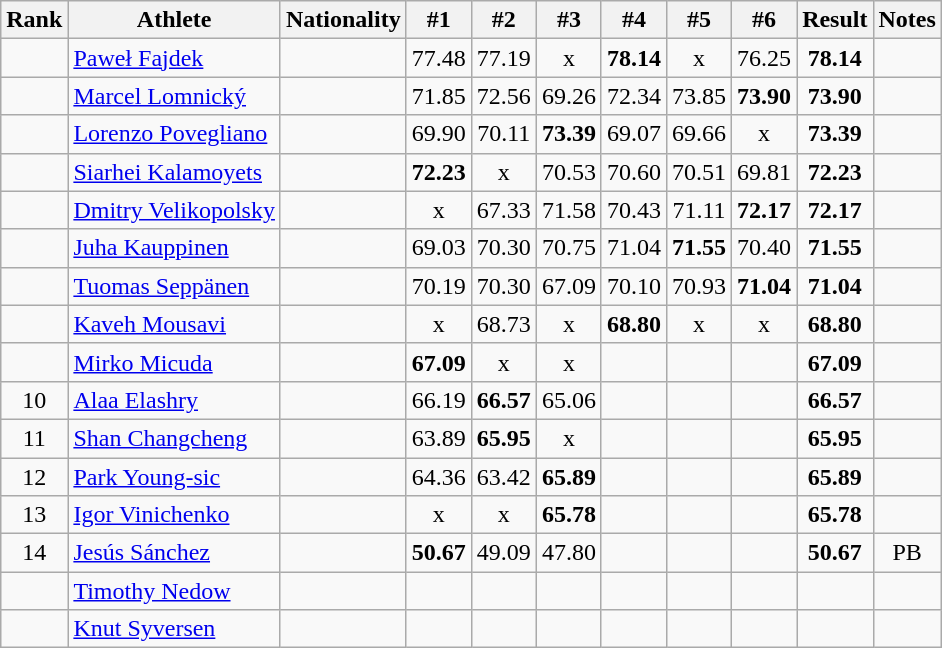<table class="wikitable sortable" style="text-align:center">
<tr>
<th>Rank</th>
<th>Athlete</th>
<th>Nationality</th>
<th>#1</th>
<th>#2</th>
<th>#3</th>
<th>#4</th>
<th>#5</th>
<th>#6</th>
<th>Result</th>
<th>Notes</th>
</tr>
<tr>
<td></td>
<td align="left"><a href='#'>Paweł Fajdek</a></td>
<td align=left></td>
<td>77.48</td>
<td>77.19</td>
<td>x</td>
<td><strong>78.14</strong></td>
<td>x</td>
<td>76.25</td>
<td><strong>78.14</strong></td>
<td></td>
</tr>
<tr>
<td></td>
<td align="left"><a href='#'>Marcel Lomnický</a></td>
<td align=left></td>
<td>71.85</td>
<td>72.56</td>
<td>69.26</td>
<td>72.34</td>
<td>73.85</td>
<td><strong>73.90</strong></td>
<td><strong>73.90</strong></td>
<td></td>
</tr>
<tr>
<td></td>
<td align="left"><a href='#'>Lorenzo Povegliano</a></td>
<td align=left></td>
<td>69.90</td>
<td>70.11</td>
<td><strong>73.39</strong></td>
<td>69.07</td>
<td>69.66</td>
<td>x</td>
<td><strong>73.39</strong></td>
<td></td>
</tr>
<tr>
<td></td>
<td align="left"><a href='#'>Siarhei Kalamoyets</a></td>
<td align=left></td>
<td><strong>72.23</strong></td>
<td>x</td>
<td>70.53</td>
<td>70.60</td>
<td>70.51</td>
<td>69.81</td>
<td><strong>72.23</strong></td>
<td></td>
</tr>
<tr>
<td></td>
<td align="left"><a href='#'>Dmitry Velikopolsky</a></td>
<td align=left></td>
<td>x</td>
<td>67.33</td>
<td>71.58</td>
<td>70.43</td>
<td>71.11</td>
<td><strong>72.17</strong></td>
<td><strong>72.17</strong></td>
<td></td>
</tr>
<tr>
<td></td>
<td align="left"><a href='#'>Juha Kauppinen</a></td>
<td align=left></td>
<td>69.03</td>
<td>70.30</td>
<td>70.75</td>
<td>71.04</td>
<td><strong>71.55</strong></td>
<td>70.40</td>
<td><strong>71.55</strong></td>
<td></td>
</tr>
<tr>
<td></td>
<td align="left"><a href='#'>Tuomas Seppänen</a></td>
<td align=left></td>
<td>70.19</td>
<td>70.30</td>
<td>67.09</td>
<td>70.10</td>
<td>70.93</td>
<td><strong>71.04</strong></td>
<td><strong>71.04</strong></td>
<td></td>
</tr>
<tr>
<td></td>
<td align="left"><a href='#'>Kaveh Mousavi</a></td>
<td align=left></td>
<td>x</td>
<td>68.73</td>
<td>x</td>
<td><strong>68.80</strong></td>
<td>x</td>
<td>x</td>
<td><strong>68.80</strong></td>
<td></td>
</tr>
<tr>
<td></td>
<td align="left"><a href='#'>Mirko Micuda</a></td>
<td align=left></td>
<td><strong>67.09</strong></td>
<td>x</td>
<td>x</td>
<td></td>
<td></td>
<td></td>
<td><strong>67.09</strong></td>
<td></td>
</tr>
<tr>
<td>10</td>
<td align="left"><a href='#'>Alaa Elashry</a></td>
<td align=left></td>
<td>66.19</td>
<td><strong>66.57</strong></td>
<td>65.06</td>
<td></td>
<td></td>
<td></td>
<td><strong>66.57</strong></td>
<td></td>
</tr>
<tr>
<td>11</td>
<td align="left"><a href='#'>Shan Changcheng</a></td>
<td align=left></td>
<td>63.89</td>
<td><strong>65.95</strong></td>
<td>x</td>
<td></td>
<td></td>
<td></td>
<td><strong>65.95</strong></td>
<td></td>
</tr>
<tr>
<td>12</td>
<td align="left"><a href='#'>Park Young-sic</a></td>
<td align=left></td>
<td>64.36</td>
<td>63.42</td>
<td><strong>65.89</strong></td>
<td></td>
<td></td>
<td></td>
<td><strong>65.89</strong></td>
<td></td>
</tr>
<tr>
<td>13</td>
<td align="left"><a href='#'>Igor Vinichenko</a></td>
<td align=left></td>
<td>x</td>
<td>x</td>
<td><strong>65.78</strong></td>
<td></td>
<td></td>
<td></td>
<td><strong>65.78</strong></td>
<td></td>
</tr>
<tr>
<td>14</td>
<td align="left"><a href='#'>Jesús Sánchez</a></td>
<td align=left></td>
<td><strong>50.67</strong></td>
<td>49.09</td>
<td>47.80</td>
<td></td>
<td></td>
<td></td>
<td><strong>50.67</strong></td>
<td>PB</td>
</tr>
<tr>
<td></td>
<td align="left"><a href='#'>Timothy Nedow</a></td>
<td align=left></td>
<td></td>
<td></td>
<td></td>
<td></td>
<td></td>
<td></td>
<td><strong></strong></td>
<td></td>
</tr>
<tr>
<td></td>
<td align="left"><a href='#'>Knut Syversen</a></td>
<td align=left></td>
<td></td>
<td></td>
<td></td>
<td></td>
<td></td>
<td></td>
<td><strong></strong></td>
<td></td>
</tr>
</table>
